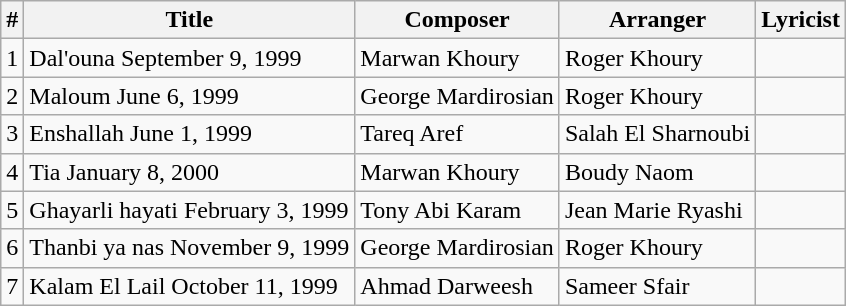<table class="wikitable">
<tr>
<th align="center">#</th>
<th align="center">Title</th>
<th align="center">Composer</th>
<th align="center">Arranger</th>
<th align="center">Lyricist</th>
</tr>
<tr>
<td>1</td>
<td>Dal'ouna September 9, 1999</td>
<td>Marwan Khoury</td>
<td>Roger Khoury</td>
<td></td>
</tr>
<tr>
<td>2</td>
<td>Maloum June 6, 1999</td>
<td>George Mardirosian</td>
<td>Roger Khoury</td>
<td></td>
</tr>
<tr>
<td>3</td>
<td>Enshallah June 1, 1999</td>
<td>Tareq Aref</td>
<td>Salah El Sharnoubi</td>
<td></td>
</tr>
<tr>
<td>4</td>
<td>Tia January 8, 2000</td>
<td>Marwan Khoury</td>
<td>Boudy Naom</td>
<td></td>
</tr>
<tr>
<td>5</td>
<td>Ghayarli hayati February 3, 1999</td>
<td>Tony Abi Karam</td>
<td>Jean Marie Ryashi</td>
<td></td>
</tr>
<tr>
<td>6</td>
<td>Thanbi ya nas November 9, 1999</td>
<td>George Mardirosian</td>
<td>Roger Khoury</td>
<td></td>
</tr>
<tr>
<td>7</td>
<td>Kalam El Lail October 11, 1999</td>
<td>Ahmad Darweesh</td>
<td>Sameer Sfair</td>
<td></td>
</tr>
</table>
